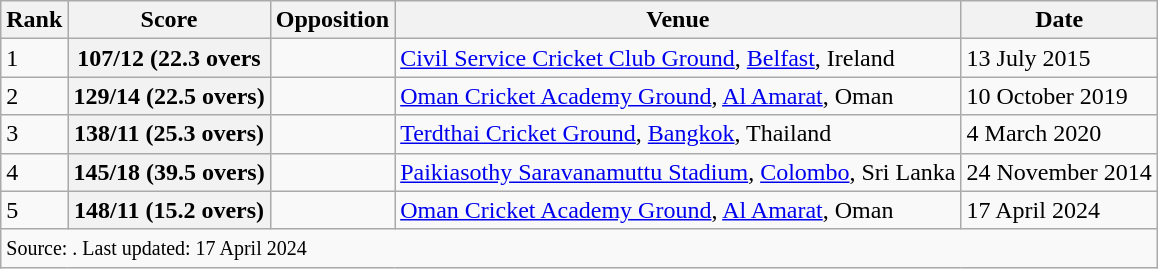<table class="wikitable">
<tr>
<th>Rank</th>
<th>Score</th>
<th>Opposition</th>
<th>Venue</th>
<th>Date</th>
</tr>
<tr>
<td>1</td>
<th>107/12 (22.3 overs</th>
<td></td>
<td><a href='#'>Civil Service Cricket Club Ground</a>, <a href='#'>Belfast</a>, Ireland</td>
<td>13 July 2015</td>
</tr>
<tr>
<td>2</td>
<th>129/14 (22.5 overs)</th>
<td></td>
<td><a href='#'>Oman Cricket Academy Ground</a>, <a href='#'>Al Amarat</a>, Oman</td>
<td>10 October 2019</td>
</tr>
<tr>
<td>3</td>
<th>138/11 (25.3 overs)</th>
<td></td>
<td><a href='#'>Terdthai Cricket Ground</a>, <a href='#'>Bangkok</a>, Thailand</td>
<td>4 March 2020</td>
</tr>
<tr>
<td>4</td>
<th>145/18 (39.5 overs)</th>
<td></td>
<td><a href='#'>Paikiasothy Saravanamuttu Stadium</a>, <a href='#'>Colombo</a>, Sri Lanka</td>
<td>24 November 2014</td>
</tr>
<tr>
<td>5</td>
<th>148/11 (15.2 overs)</th>
<td></td>
<td><a href='#'>Oman Cricket Academy Ground</a>, <a href='#'>Al Amarat</a>, Oman</td>
<td>17 April 2024</td>
</tr>
<tr>
<td colspan="5"><small>Source: . Last updated: 17 April 2024</small></td>
</tr>
</table>
